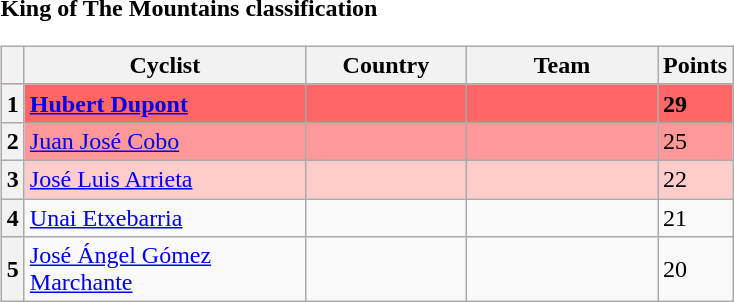<table>
<tr>
<td><strong>King of The Mountains classification</strong><br><table class="wikitable">
<tr>
<th></th>
<th width="180">Cyclist</th>
<th width="100">Country</th>
<th width="120">Team</th>
<th>Points</th>
</tr>
<tr bgcolor="#FF6666">
<th>1</th>
<td><strong><a href='#'>Hubert Dupont</a></strong></td>
<td><strong></strong></td>
<td><strong></strong></td>
<td><strong>29</strong></td>
</tr>
<tr bgcolor="#FF9999">
<th>2</th>
<td><a href='#'>Juan José Cobo</a></td>
<td></td>
<td></td>
<td>25</td>
</tr>
<tr bgcolor="#FFCCCC">
<th>3</th>
<td><a href='#'>José Luis Arrieta</a></td>
<td></td>
<td></td>
<td>22</td>
</tr>
<tr>
<th>4</th>
<td><a href='#'>Unai Etxebarria</a></td>
<td></td>
<td></td>
<td>21</td>
</tr>
<tr>
<th>5</th>
<td><a href='#'>José Ángel Gómez Marchante</a></td>
<td></td>
<td></td>
<td>20</td>
</tr>
</table>
</td>
</tr>
</table>
